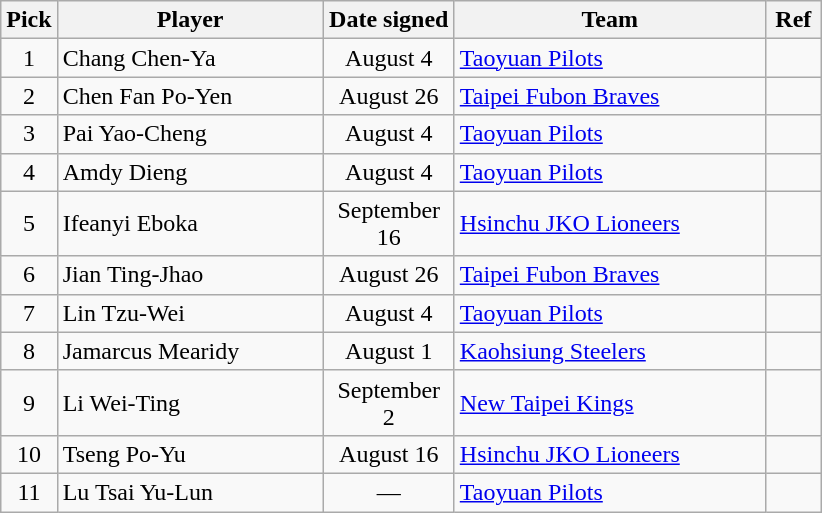<table class="wikitable sortable" style="text-align:left">
<tr>
<th style="width:30px">Pick</th>
<th style="width:170px">Player</th>
<th style="width:80px">Date signed</th>
<th style="width:200px">Team</th>
<th class="unsortable" style="width:30px">Ref</th>
</tr>
<tr>
<td align=center>1</td>
<td>Chang Chen-Ya</td>
<td align=center>August 4</td>
<td><a href='#'>Taoyuan Pilots</a></td>
<td align=center></td>
</tr>
<tr>
<td align=center>2</td>
<td>Chen Fan Po-Yen</td>
<td align=center>August 26</td>
<td><a href='#'>Taipei Fubon Braves</a></td>
<td align=center></td>
</tr>
<tr>
<td align=center>3</td>
<td>Pai Yao-Cheng</td>
<td align=center>August 4</td>
<td><a href='#'>Taoyuan Pilots</a></td>
<td align=center></td>
</tr>
<tr>
<td align=center>4</td>
<td>Amdy Dieng</td>
<td align=center>August 4</td>
<td><a href='#'>Taoyuan Pilots</a></td>
<td align=center></td>
</tr>
<tr>
<td align=center>5</td>
<td>Ifeanyi Eboka</td>
<td align=center>September 16</td>
<td><a href='#'>Hsinchu JKO Lioneers</a></td>
<td align=center></td>
</tr>
<tr>
<td align=center>6</td>
<td>Jian Ting-Jhao</td>
<td align=center>August 26</td>
<td><a href='#'>Taipei Fubon Braves</a></td>
<td align=center></td>
</tr>
<tr>
<td align=center>7</td>
<td>Lin Tzu-Wei</td>
<td align=center>August 4</td>
<td><a href='#'>Taoyuan Pilots</a></td>
<td align=center></td>
</tr>
<tr>
<td align=center>8</td>
<td>Jamarcus Mearidy</td>
<td align=center>August 1</td>
<td><a href='#'>Kaohsiung Steelers</a></td>
<td align=center></td>
</tr>
<tr>
<td align=center>9</td>
<td>Li Wei-Ting</td>
<td align=center>September 2</td>
<td><a href='#'>New Taipei Kings</a></td>
<td align=center></td>
</tr>
<tr>
<td align=center>10</td>
<td>Tseng Po-Yu</td>
<td align=center>August 16</td>
<td><a href='#'>Hsinchu JKO Lioneers</a></td>
<td align=center></td>
</tr>
<tr>
<td align=center>11</td>
<td>Lu Tsai Yu-Lun</td>
<td align=center>—</td>
<td><a href='#'>Taoyuan Pilots</a></td>
<td align=center></td>
</tr>
</table>
